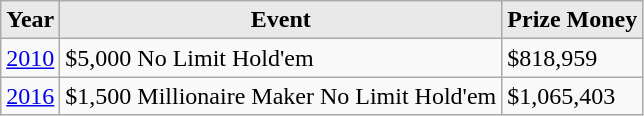<table class="wikitable">
<tr>
<th style="background: #E9E9E9;">Year</th>
<th style="background: #E9E9E9;">Event</th>
<th style="background: #E9E9E9;">Prize Money</th>
</tr>
<tr>
<td><a href='#'>2010</a></td>
<td>$5,000 No Limit Hold'em</td>
<td>$818,959</td>
</tr>
<tr>
<td><a href='#'>2016</a></td>
<td>$1,500 Millionaire Maker No Limit Hold'em</td>
<td>$1,065,403</td>
</tr>
</table>
